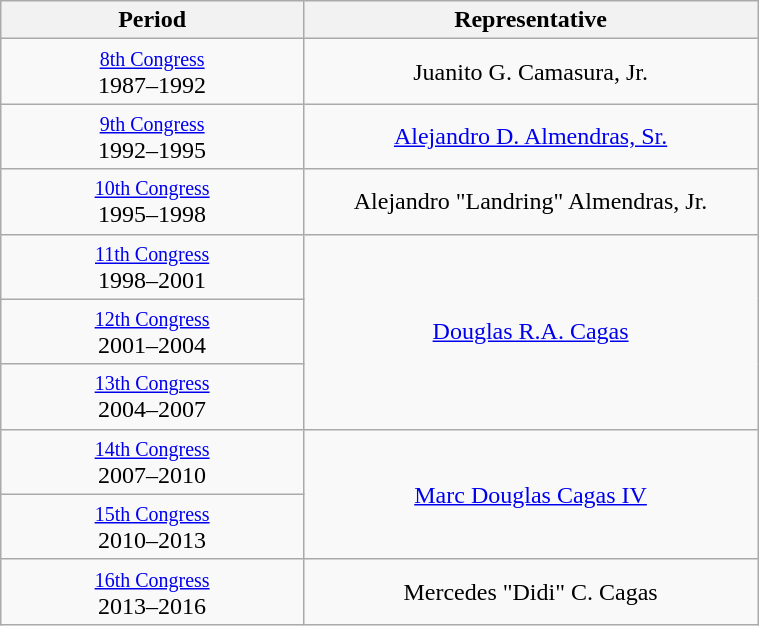<table class="wikitable" style="text-align:center; width:40%;">
<tr>
<th width="40%">Period</th>
<th>Representative</th>
</tr>
<tr>
<td><small><a href='#'>8th Congress</a></small><br>1987–1992</td>
<td>Juanito G. Camasura, Jr.</td>
</tr>
<tr>
<td><small><a href='#'>9th Congress</a></small><br>1992–1995</td>
<td><a href='#'>Alejandro D. Almendras, Sr.</a></td>
</tr>
<tr>
<td><small><a href='#'>10th Congress</a></small><br>1995–1998</td>
<td>Alejandro "Landring" Almendras, Jr.</td>
</tr>
<tr>
<td><small><a href='#'>11th Congress</a></small><br>1998–2001</td>
<td rowspan="3"><a href='#'>Douglas R.A. Cagas</a></td>
</tr>
<tr>
<td><small><a href='#'>12th Congress</a></small><br>2001–2004</td>
</tr>
<tr>
<td><small><a href='#'>13th Congress</a></small><br>2004–2007</td>
</tr>
<tr>
<td><small><a href='#'>14th Congress</a></small><br>2007–2010</td>
<td rowspan="2"><a href='#'>Marc Douglas Cagas IV</a></td>
</tr>
<tr>
<td><small><a href='#'>15th Congress</a></small><br>2010–2013</td>
</tr>
<tr>
<td><small><a href='#'>16th Congress</a></small><br>2013–2016</td>
<td>Mercedes "Didi" C. Cagas</td>
</tr>
</table>
